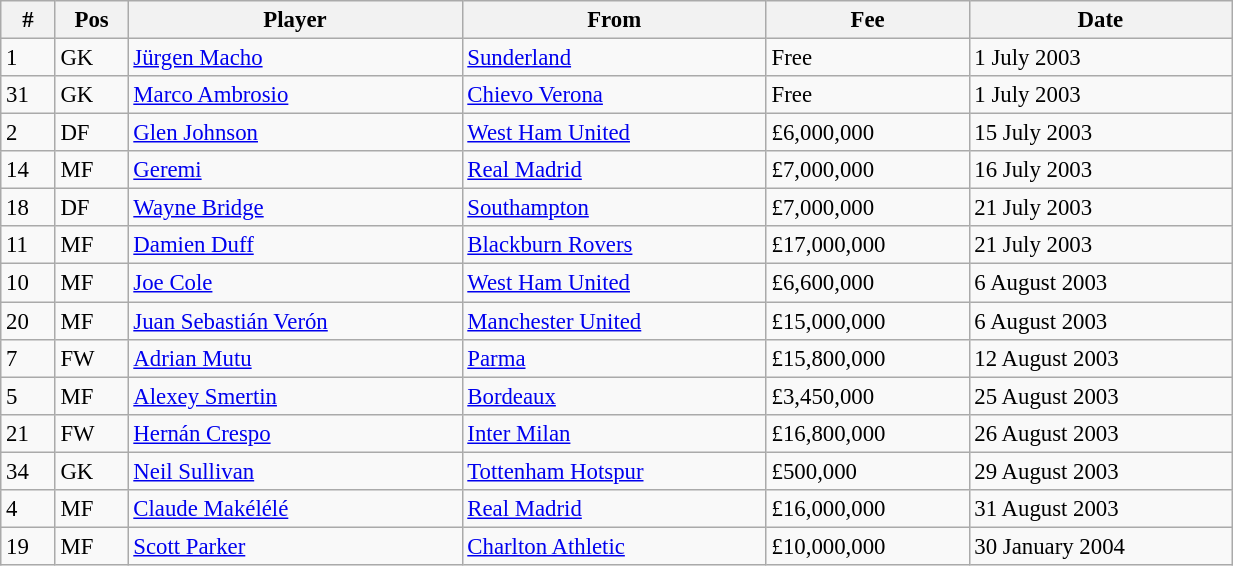<table width=65% class="wikitable sortable" style="text-align:center; font-size:95%; text-align:left">
<tr>
<th>#</th>
<th>Pos</th>
<th>Player</th>
<th>From</th>
<th data-sort-type="currency">Fee</th>
<th>Date</th>
</tr>
<tr --->
<td>1</td>
<td>GK</td>
<td> <a href='#'>Jürgen Macho</a></td>
<td> <a href='#'>Sunderland</a></td>
<td>Free</td>
<td>1 July 2003</td>
</tr>
<tr --->
<td>31</td>
<td>GK</td>
<td> <a href='#'>Marco Ambrosio</a></td>
<td> <a href='#'>Chievo Verona</a></td>
<td>Free</td>
<td>1 July 2003</td>
</tr>
<tr --->
<td>2</td>
<td>DF</td>
<td> <a href='#'>Glen Johnson</a></td>
<td> <a href='#'>West Ham United</a></td>
<td>£6,000,000</td>
<td>15 July 2003</td>
</tr>
<tr --->
<td>14</td>
<td>MF</td>
<td> <a href='#'>Geremi</a></td>
<td> <a href='#'>Real Madrid</a></td>
<td>£7,000,000</td>
<td>16 July 2003</td>
</tr>
<tr --->
<td>18</td>
<td>DF</td>
<td> <a href='#'>Wayne Bridge</a></td>
<td> <a href='#'>Southampton</a></td>
<td>£7,000,000</td>
<td>21 July 2003</td>
</tr>
<tr --->
<td>11</td>
<td>MF</td>
<td> <a href='#'>Damien Duff</a></td>
<td> <a href='#'>Blackburn Rovers</a></td>
<td>£17,000,000</td>
<td>21 July 2003</td>
</tr>
<tr --->
<td>10</td>
<td>MF</td>
<td> <a href='#'>Joe Cole</a></td>
<td> <a href='#'>West Ham United</a></td>
<td>£6,600,000</td>
<td>6 August 2003</td>
</tr>
<tr --->
<td>20</td>
<td>MF</td>
<td> <a href='#'>Juan Sebastián Verón</a></td>
<td> <a href='#'>Manchester United</a></td>
<td>£15,000,000</td>
<td>6 August 2003</td>
</tr>
<tr --->
<td>7</td>
<td>FW</td>
<td> <a href='#'>Adrian Mutu</a></td>
<td> <a href='#'>Parma</a></td>
<td>£15,800,000</td>
<td>12 August 2003</td>
</tr>
<tr --->
<td>5</td>
<td>MF</td>
<td> <a href='#'>Alexey Smertin</a></td>
<td> <a href='#'>Bordeaux</a></td>
<td>£3,450,000</td>
<td>25 August 2003</td>
</tr>
<tr --->
<td>21</td>
<td>FW</td>
<td> <a href='#'>Hernán Crespo</a></td>
<td> <a href='#'>Inter Milan</a></td>
<td>£16,800,000</td>
<td>26 August 2003</td>
</tr>
<tr --->
<td>34</td>
<td>GK</td>
<td> <a href='#'>Neil Sullivan</a></td>
<td> <a href='#'>Tottenham Hotspur</a></td>
<td>£500,000</td>
<td>29 August 2003</td>
</tr>
<tr --->
<td>4</td>
<td>MF</td>
<td> <a href='#'>Claude Makélélé</a></td>
<td> <a href='#'>Real Madrid</a></td>
<td>£16,000,000</td>
<td>31 August 2003</td>
</tr>
<tr --->
<td>19</td>
<td>MF</td>
<td> <a href='#'>Scott Parker</a></td>
<td> <a href='#'>Charlton Athletic</a></td>
<td>£10,000,000</td>
<td>30 January 2004</td>
</tr>
</table>
